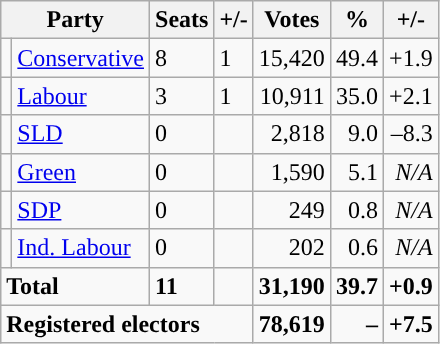<table class="wikitable sortable">
<tr>
<th colspan="2">Party</th>
<th>Seats</th>
<th>+/-</th>
<th>Votes</th>
<th>%</th>
<th>+/-</th>
</tr>
<tr>
<td style="background-color: "></td>
<td><a href='#'>Conservative</a></td>
<td>8</td>
<td> 1</td>
<td style="text-align:right;">15,420</td>
<td style="text-align:right;">49.4</td>
<td style="text-align:right;">+1.9</td>
</tr>
<tr>
<td style="background-color: "></td>
<td><a href='#'>Labour</a></td>
<td>3</td>
<td> 1</td>
<td style="text-align:right;">10,911</td>
<td style="text-align:right;">35.0</td>
<td style="text-align:right;">+2.1</td>
</tr>
<tr>
<td style="background-color: "></td>
<td><a href='#'>SLD</a></td>
<td>0</td>
<td></td>
<td style="text-align:right;">2,818</td>
<td style="text-align:right;">9.0</td>
<td style="text-align:right;">–8.3</td>
</tr>
<tr>
<td style="background-color: "></td>
<td><a href='#'>Green</a></td>
<td>0</td>
<td></td>
<td style="text-align:right;">1,590</td>
<td style="text-align:right;">5.1</td>
<td style="text-align:right;"><em>N/A</em></td>
</tr>
<tr>
<td style="background-color: "></td>
<td><a href='#'>SDP</a></td>
<td>0</td>
<td></td>
<td style="text-align:right;">249</td>
<td style="text-align:right;">0.8</td>
<td style="text-align:right;"><em>N/A</em></td>
</tr>
<tr>
<td style="background-color: "></td>
<td><a href='#'>Ind. Labour</a></td>
<td>0</td>
<td></td>
<td style="text-align:right;">202</td>
<td style="text-align:right;">0.6</td>
<td style="text-align:right;"><em>N/A</em></td>
</tr>
<tr>
<td colspan="2"><strong>Total</strong></td>
<td><strong>11</strong></td>
<td></td>
<td style="text-align:right;"><strong>31,190</strong></td>
<td style="text-align:right;"><strong>39.7</strong></td>
<td style="text-align:right;"><strong>+0.9</strong></td>
</tr>
<tr>
<td colspan="4"><strong>Registered electors</strong></td>
<td style="text-align:right;"><strong>78,619</strong></td>
<td style="text-align:right;"><strong>–</strong></td>
<td style="text-align:right;"><strong>+7.5</strong></td>
</tr>
</table>
